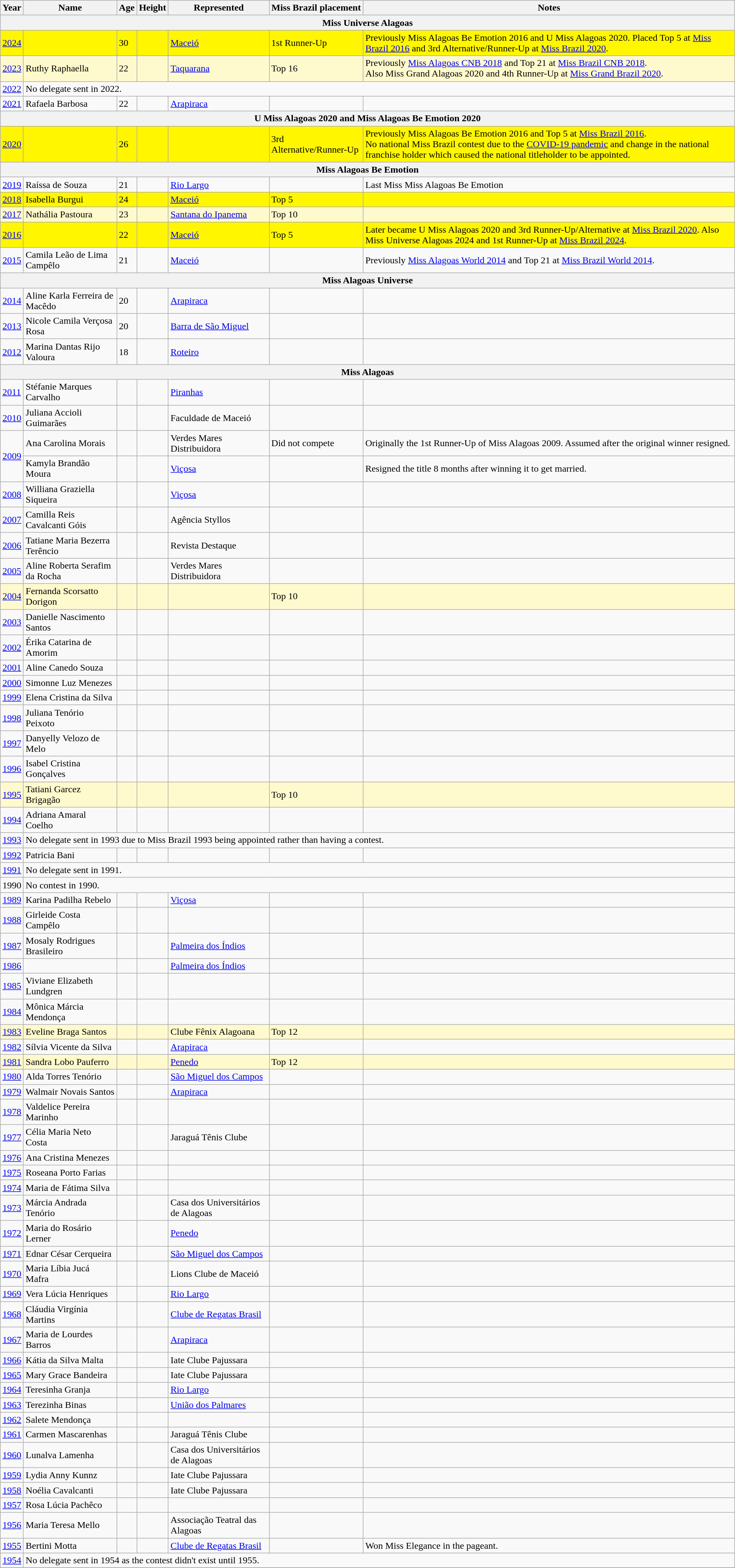<table class="wikitable sortable">
<tr>
<th>Year</th>
<th>Name</th>
<th>Age</th>
<th>Height</th>
<th>Represented</th>
<th>Miss Brazil placement</th>
<th>Notes</th>
</tr>
<tr>
<th colspan=7>Miss Universe Alagoas</th>
</tr>
<tr bgcolor="#FFFF66;">
<td><a href='#'>2024</a></td>
<td></td>
<td>30</td>
<td></td>
<td><a href='#'>Maceió</a></td>
<td>1st Runner-Up</td>
<td>Previously Miss Alagoas Be Emotion 2016 and U Miss Alagoas 2020. Placed Top 5 at <a href='#'>Miss Brazil 2016</a> and 3rd Alternative/Runner-Up at <a href='#'>Miss Brazil 2020</a>.</td>
</tr>
<tr bgcolor="#FFFACD">
<td><a href='#'>2023</a></td>
<td>Ruthy Raphaella</td>
<td>22</td>
<td></td>
<td><a href='#'>Taquarana</a></td>
<td>Top 16</td>
<td>Previously <a href='#'>Miss Alagoas CNB 2018</a> and Top 21 at <a href='#'>Miss Brazil CNB 2018</a>.<br>Also Miss Grand Alagoas 2020 and 4th Runner-Up at <a href='#'>Miss Grand Brazil 2020</a>.</td>
</tr>
<tr>
<td><a href='#'>2022</a></td>
<td colspan=6>No delegate sent in 2022.</td>
</tr>
<tr>
<td><a href='#'>2021</a></td>
<td>Rafaela Barbosa</td>
<td>22</td>
<td></td>
<td><a href='#'>Arapiraca</a></td>
<td></td>
<td></td>
</tr>
<tr>
<th colspan=7>U Miss Alagoas 2020 and Miss Alagoas Be Emotion 2020</th>
</tr>
<tr bgcolor="#FFFF66;">
<td><a href='#'>2020</a></td>
<td></td>
<td>26</td>
<td></td>
<td></td>
<td>3rd Alternative/Runner-Up</td>
<td>Previously Miss Alagoas Be Emotion 2016 and Top 5 at <a href='#'>Miss Brazil 2016</a>.<br>No national Miss Brazil contest due to the <a href='#'>COVID-19 pandemic</a> and change in the national franchise holder which caused the national titleholder to be appointed.<br></td>
</tr>
<tr>
<th colspan=7>Miss Alagoas Be Emotion</th>
</tr>
<tr>
<td><a href='#'>2019</a></td>
<td>Raíssa de Souza</td>
<td>21</td>
<td></td>
<td><a href='#'>Rio Largo</a></td>
<td></td>
<td>Last Miss Miss Alagoas Be Emotion</td>
</tr>
<tr bgcolor="#FFFF66;">
<td><a href='#'>2018</a></td>
<td>Isabella Burgui</td>
<td>24</td>
<td></td>
<td><a href='#'>Maceió</a></td>
<td>Top 5</td>
<td></td>
</tr>
<tr bgcolor="#FFFACD">
<td><a href='#'>2017</a></td>
<td>Nathália Pastoura</td>
<td>23</td>
<td></td>
<td><a href='#'>Santana do Ipanema</a></td>
<td>Top 10</td>
<td></td>
</tr>
<tr bgcolor="#FFFF66;">
<td><a href='#'>2016</a></td>
<td></td>
<td>22</td>
<td></td>
<td><a href='#'>Maceió</a></td>
<td>Top 5</td>
<td>Later became U Miss Alagoas 2020 and 3rd Runner-Up/Alternative at <a href='#'>Miss Brazil 2020</a>. Also Miss Universe Alagoas 2024 and 1st Runner-Up at <a href='#'>Miss Brazil 2024</a>.</td>
</tr>
<tr>
<td><a href='#'>2015</a></td>
<td>Camila Leão de Lima Campêlo</td>
<td>21</td>
<td></td>
<td><a href='#'>Maceió</a></td>
<td></td>
<td>Previously <a href='#'>Miss Alagoas World 2014</a> and Top 21 at <a href='#'>Miss Brazil World 2014</a>.</td>
</tr>
<tr>
<th colspan=7>Miss Alagoas Universe</th>
</tr>
<tr>
<td><a href='#'>2014</a></td>
<td>Aline Karla Ferreira de Macêdo</td>
<td>20</td>
<td></td>
<td><a href='#'>Arapiraca</a></td>
<td></td>
<td></td>
</tr>
<tr>
<td><a href='#'>2013</a></td>
<td>Nicole Camila Verçosa Rosa</td>
<td>20</td>
<td></td>
<td><a href='#'>Barra de São Miguel</a></td>
<td></td>
<td></td>
</tr>
<tr>
<td><a href='#'>2012</a></td>
<td>Marina Dantas Rijo Valoura</td>
<td>18</td>
<td></td>
<td><a href='#'>Roteiro</a></td>
<td></td>
<td></td>
</tr>
<tr>
<th colspan=7>Miss Alagoas</th>
</tr>
<tr>
<td><a href='#'>2011</a></td>
<td>Stéfanie Marques Carvalho</td>
<td></td>
<td></td>
<td><a href='#'>Piranhas</a></td>
<td></td>
<td></td>
</tr>
<tr>
<td><a href='#'>2010</a></td>
<td>Juliana Accioli Guimarães</td>
<td></td>
<td></td>
<td>Faculdade de Maceió</td>
<td></td>
<td></td>
</tr>
<tr>
<td rowspan=2><a href='#'>2009</a></td>
<td>Ana Carolina Morais</td>
<td></td>
<td></td>
<td>Verdes Mares Distribuidora</td>
<td>Did not compete</td>
<td>Originally the 1st Runner-Up of Miss Alagoas 2009. Assumed after the original winner resigned.</td>
</tr>
<tr>
<td>Kamyla Brandão Moura</td>
<td></td>
<td></td>
<td><a href='#'>Viçosa</a></td>
<td></td>
<td>Resigned the title 8 months after winning it to get married.</td>
</tr>
<tr>
<td><a href='#'>2008</a></td>
<td>Williana Graziella Siqueira</td>
<td></td>
<td></td>
<td><a href='#'>Viçosa</a></td>
<td></td>
<td></td>
</tr>
<tr>
<td><a href='#'>2007</a></td>
<td>Camilla Reis Cavalcanti Góis</td>
<td></td>
<td></td>
<td>Agência Styllos</td>
<td></td>
<td></td>
</tr>
<tr>
<td><a href='#'>2006</a></td>
<td>Tatiane Maria Bezerra Terêncio</td>
<td></td>
<td></td>
<td>Revista Destaque</td>
<td></td>
<td></td>
</tr>
<tr>
<td><a href='#'>2005</a></td>
<td>Aline Roberta Serafim da Rocha</td>
<td></td>
<td></td>
<td>Verdes Mares Distribuidora</td>
<td></td>
<td></td>
</tr>
<tr bgcolor="#FFFACD">
<td><a href='#'>2004</a></td>
<td>Fernanda Scorsatto Dorigon</td>
<td></td>
<td></td>
<td></td>
<td>Top 10</td>
<td></td>
</tr>
<tr>
<td><a href='#'>2003</a></td>
<td>Danielle Nascimento Santos</td>
<td></td>
<td></td>
<td></td>
<td></td>
<td></td>
</tr>
<tr>
<td><a href='#'>2002</a></td>
<td>Érika Catarina de Amorim</td>
<td></td>
<td></td>
<td></td>
<td></td>
<td></td>
</tr>
<tr>
<td><a href='#'>2001</a></td>
<td>Aline Canedo Souza</td>
<td></td>
<td></td>
<td></td>
<td></td>
<td></td>
</tr>
<tr>
<td><a href='#'>2000</a></td>
<td>Simonne Luz Menezes</td>
<td></td>
<td></td>
<td></td>
<td></td>
<td></td>
</tr>
<tr>
<td><a href='#'>1999</a></td>
<td>Elena Cristina da Silva</td>
<td></td>
<td></td>
<td></td>
<td></td>
<td></td>
</tr>
<tr>
<td><a href='#'>1998</a></td>
<td>Juliana Tenório Peixoto</td>
<td></td>
<td></td>
<td></td>
<td></td>
<td></td>
</tr>
<tr>
<td><a href='#'>1997</a></td>
<td>Danyelly Velozo de Melo</td>
<td></td>
<td></td>
<td></td>
<td></td>
<td></td>
</tr>
<tr>
<td><a href='#'>1996</a></td>
<td>Isabel Cristina Gonçalves</td>
<td></td>
<td></td>
<td></td>
<td></td>
<td></td>
</tr>
<tr bgcolor="#FFFACD">
<td><a href='#'>1995</a></td>
<td>Tatiani Garcez Brigagão</td>
<td></td>
<td></td>
<td></td>
<td>Top 10</td>
<td></td>
</tr>
<tr>
<td><a href='#'>1994</a></td>
<td>Adriana Amaral Coelho</td>
<td></td>
<td></td>
<td></td>
<td></td>
<td></td>
</tr>
<tr>
<td><a href='#'>1993</a></td>
<td colspan=6>No delegate sent in 1993 due to Miss Brazil 1993 being appointed rather than having a contest.</td>
</tr>
<tr>
<td><a href='#'>1992</a></td>
<td>Patricia Bani</td>
<td></td>
<td></td>
<td></td>
<td></td>
<td></td>
</tr>
<tr>
<td><a href='#'>1991</a></td>
<td colspan=6>No delegate sent in 1991.</td>
</tr>
<tr>
<td>1990</td>
<td colspan=6>No contest in 1990.</td>
</tr>
<tr>
<td><a href='#'>1989</a></td>
<td>Karina Padilha Rebelo</td>
<td></td>
<td></td>
<td><a href='#'>Viçosa</a></td>
<td></td>
<td></td>
</tr>
<tr>
<td><a href='#'>1988</a></td>
<td>Girleide Costa Campêlo</td>
<td></td>
<td></td>
<td></td>
<td></td>
<td></td>
</tr>
<tr>
<td><a href='#'>1987</a></td>
<td>Mosaly Rodrigues Brasileiro</td>
<td></td>
<td></td>
<td><a href='#'>Palmeira dos Índios</a></td>
<td></td>
<td></td>
</tr>
<tr>
<td><a href='#'>1986</a></td>
<td></td>
<td></td>
<td></td>
<td><a href='#'>Palmeira dos Índios</a></td>
<td></td>
<td></td>
</tr>
<tr>
<td><a href='#'>1985</a></td>
<td>Viviane Elizabeth Lundgren</td>
<td></td>
<td></td>
<td></td>
<td></td>
<td></td>
</tr>
<tr>
<td><a href='#'>1984</a></td>
<td>Mônica Márcia Mendonça</td>
<td></td>
<td></td>
<td></td>
<td></td>
<td></td>
</tr>
<tr bgcolor="#FFFACD">
<td><a href='#'>1983</a></td>
<td>Eveline Braga Santos</td>
<td></td>
<td></td>
<td>Clube Fênix Alagoana</td>
<td>Top 12</td>
<td></td>
</tr>
<tr>
<td><a href='#'>1982</a></td>
<td>Sílvia Vicente da Silva</td>
<td></td>
<td></td>
<td><a href='#'>Arapiraca</a></td>
<td></td>
<td></td>
</tr>
<tr bgcolor="#FFFACD">
<td><a href='#'>1981</a></td>
<td>Sandra Lobo Pauferro</td>
<td></td>
<td></td>
<td><a href='#'>Penedo</a></td>
<td>Top 12</td>
<td></td>
</tr>
<tr>
<td><a href='#'>1980</a></td>
<td>Alda Torres Tenório</td>
<td></td>
<td></td>
<td><a href='#'>São Miguel dos Campos</a></td>
<td></td>
<td></td>
</tr>
<tr>
<td><a href='#'>1979</a></td>
<td>Walmair Novais Santos</td>
<td></td>
<td></td>
<td><a href='#'>Arapiraca</a></td>
<td></td>
<td></td>
</tr>
<tr>
<td><a href='#'>1978</a></td>
<td>Valdelice Pereira Marinho</td>
<td></td>
<td></td>
<td></td>
<td></td>
<td></td>
</tr>
<tr>
<td><a href='#'>1977</a></td>
<td>Célia Maria Neto Costa</td>
<td></td>
<td></td>
<td>Jaraguá Tênis Clube</td>
<td></td>
<td></td>
</tr>
<tr>
<td><a href='#'>1976</a></td>
<td>Ana Cristina Menezes</td>
<td></td>
<td></td>
<td></td>
<td></td>
<td></td>
</tr>
<tr>
<td><a href='#'>1975</a></td>
<td>Roseana Porto Farias</td>
<td></td>
<td></td>
<td></td>
<td></td>
<td></td>
</tr>
<tr>
<td><a href='#'>1974</a></td>
<td>Maria de Fátima Silva</td>
<td></td>
<td></td>
<td></td>
<td></td>
<td></td>
</tr>
<tr>
<td><a href='#'>1973</a></td>
<td>Márcia Andrada Tenório</td>
<td></td>
<td></td>
<td>Casa dos Universitários de Alagoas</td>
<td></td>
<td></td>
</tr>
<tr>
<td><a href='#'>1972</a></td>
<td>Maria do Rosário Lerner</td>
<td></td>
<td></td>
<td><a href='#'>Penedo</a></td>
<td></td>
<td></td>
</tr>
<tr>
<td><a href='#'>1971</a></td>
<td>Ednar César Cerqueira</td>
<td></td>
<td></td>
<td><a href='#'>São Miguel dos Campos</a></td>
<td></td>
<td></td>
</tr>
<tr>
<td><a href='#'>1970</a></td>
<td>Maria Líbia Jucá Mafra</td>
<td></td>
<td></td>
<td>Lions Clube de Maceió</td>
<td></td>
<td></td>
</tr>
<tr>
<td><a href='#'>1969</a></td>
<td>Vera Lúcia Henriques</td>
<td></td>
<td></td>
<td><a href='#'>Rio Largo</a></td>
<td></td>
<td></td>
</tr>
<tr>
<td><a href='#'>1968</a></td>
<td>Cláudia Virgínia Martins</td>
<td></td>
<td></td>
<td><a href='#'>Clube de Regatas Brasil</a></td>
<td></td>
<td></td>
</tr>
<tr>
<td><a href='#'>1967</a></td>
<td>Maria de Lourdes Barros</td>
<td></td>
<td></td>
<td><a href='#'>Arapiraca</a></td>
<td></td>
<td></td>
</tr>
<tr>
<td><a href='#'>1966</a></td>
<td>Kátia da Silva Malta</td>
<td></td>
<td></td>
<td>Iate Clube Pajussara</td>
<td></td>
<td></td>
</tr>
<tr>
<td><a href='#'>1965</a></td>
<td>Mary Grace Bandeira</td>
<td></td>
<td></td>
<td>Iate Clube Pajussara</td>
<td></td>
<td></td>
</tr>
<tr>
<td><a href='#'>1964</a></td>
<td>Teresinha Granja</td>
<td></td>
<td></td>
<td><a href='#'>Rio Largo</a></td>
<td></td>
<td></td>
</tr>
<tr>
<td><a href='#'>1963</a></td>
<td>Terezinha Binas</td>
<td></td>
<td></td>
<td><a href='#'>União dos Palmares</a></td>
<td></td>
<td></td>
</tr>
<tr>
<td><a href='#'>1962</a></td>
<td>Salete Mendonça</td>
<td></td>
<td></td>
<td></td>
<td></td>
<td></td>
</tr>
<tr>
<td><a href='#'>1961</a></td>
<td>Carmen Mascarenhas</td>
<td></td>
<td></td>
<td>Jaraguá Tênis Clube</td>
<td></td>
<td></td>
</tr>
<tr>
<td><a href='#'>1960</a></td>
<td>Lunalva Lamenha</td>
<td></td>
<td></td>
<td>Casa dos Universitários de Alagoas</td>
<td></td>
<td></td>
</tr>
<tr>
<td><a href='#'>1959</a></td>
<td>Lydia Anny Kunnz</td>
<td></td>
<td></td>
<td>Iate Clube Pajussara</td>
<td></td>
<td></td>
</tr>
<tr>
<td><a href='#'>1958</a></td>
<td>Noélia Cavalcanti</td>
<td></td>
<td></td>
<td>Iate Clube Pajussara</td>
<td></td>
<td></td>
</tr>
<tr>
<td><a href='#'>1957</a></td>
<td>Rosa Lúcia Pachêco</td>
<td></td>
<td></td>
<td></td>
<td></td>
<td></td>
</tr>
<tr>
<td><a href='#'>1956</a></td>
<td>Maria Teresa Mello</td>
<td></td>
<td></td>
<td>Associação Teatral das Alagoas</td>
<td></td>
<td></td>
</tr>
<tr>
<td><a href='#'>1955</a></td>
<td>Bertini Motta</td>
<td></td>
<td></td>
<td><a href='#'>Clube de Regatas Brasil</a></td>
<td></td>
<td>Won Miss Elegance in the pageant.</td>
</tr>
<tr>
<td><a href='#'>1954</a></td>
<td colspan=6>No delegate sent in 1954 as the contest didn't exist until 1955.</td>
</tr>
<tr>
</tr>
</table>
